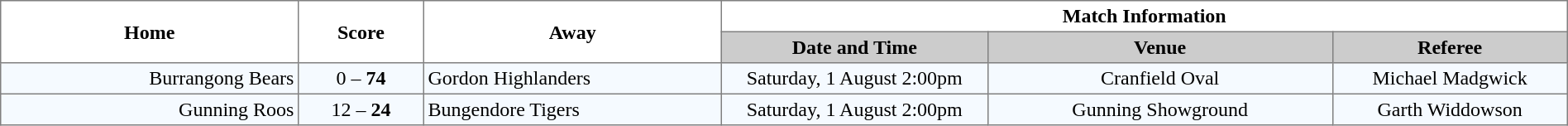<table width="100%" cellspacing="0" cellpadding="3" border="1" style="border-collapse:collapse;  text-align:center;">
<tr>
<th rowspan="2" width="19%">Home</th>
<th rowspan="2" width="8%">Score</th>
<th rowspan="2" width="19%">Away</th>
<th colspan="3">Match Information</th>
</tr>
<tr bgcolor="#CCCCCC">
<th width="17%">Date and Time</th>
<th width="22%">Venue</th>
<th width="50%">Referee</th>
</tr>
<tr style="text-align:center; background:#f5faff;">
<td align="right">Burrangong Bears </td>
<td align="center">0 – <strong>74</strong></td>
<td align="left"> Gordon Highlanders</td>
<td>Saturday, 1 August 2:00pm</td>
<td>Cranfield Oval</td>
<td>Michael Madgwick</td>
</tr>
<tr style="text-align:center; background:#f5faff;">
<td align="right">Gunning Roos </td>
<td align="center">12 – <strong>24</strong></td>
<td align="left"> Bungendore Tigers</td>
<td>Saturday, 1 August 2:00pm</td>
<td>Gunning Showground</td>
<td>Garth Widdowson</td>
</tr>
</table>
